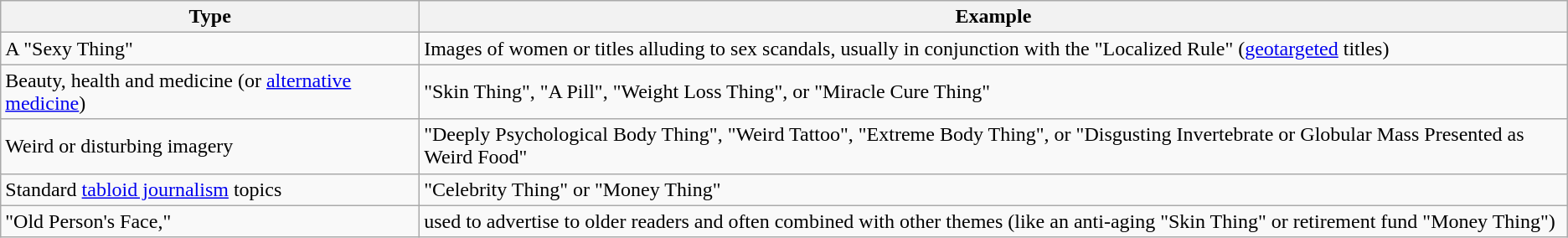<table class=wikitable>
<tr>
<th>Type</th>
<th>Example</th>
</tr>
<tr>
<td>A "Sexy Thing"</td>
<td>Images of women or titles alluding to sex scandals, usually in conjunction with the "Localized Rule" (<a href='#'>geotargeted</a> titles)</td>
</tr>
<tr>
<td>Beauty, health and medicine (or <a href='#'>alternative medicine</a>)</td>
<td>"Skin Thing", "A Pill", "Weight Loss Thing", or "Miracle Cure Thing"</td>
</tr>
<tr>
<td>Weird or disturbing imagery</td>
<td>"Deeply Psychological Body Thing", "Weird Tattoo", "Extreme Body Thing", or "Disgusting Invertebrate or Globular Mass Presented as Weird Food"</td>
</tr>
<tr>
<td>Standard <a href='#'>tabloid journalism</a> topics</td>
<td>"Celebrity Thing" or "Money Thing"</td>
</tr>
<tr>
<td>"Old Person's Face,"</td>
<td>used to advertise to older readers and often combined with other themes (like an anti-aging "Skin Thing" or retirement fund "Money Thing")</td>
</tr>
</table>
